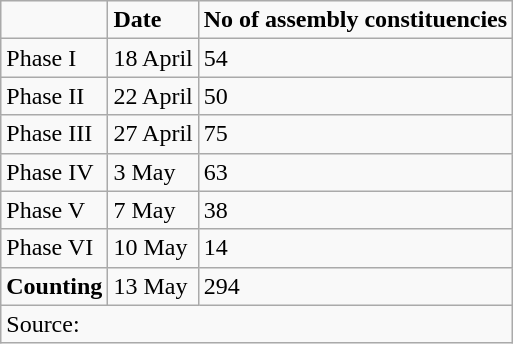<table class="wikitable">
<tr>
<td></td>
<td><strong>Date</strong></td>
<td><strong>No of assembly constituencies</strong></td>
</tr>
<tr>
<td>Phase I</td>
<td>18 April</td>
<td>54</td>
</tr>
<tr>
<td>Phase II</td>
<td>22 April</td>
<td>50</td>
</tr>
<tr>
<td>Phase III</td>
<td>27 April</td>
<td>75</td>
</tr>
<tr>
<td>Phase IV</td>
<td>3 May</td>
<td>63</td>
</tr>
<tr>
<td>Phase V</td>
<td>7 May</td>
<td>38</td>
</tr>
<tr>
<td>Phase VI</td>
<td>10 May</td>
<td>14</td>
</tr>
<tr>
<td><strong>Counting</strong></td>
<td>13 May</td>
<td>294</td>
</tr>
<tr>
<td colspan="5">Source: </td>
</tr>
</table>
